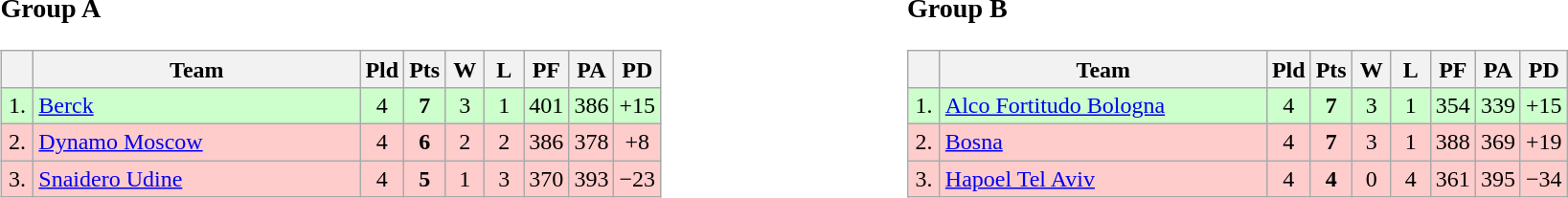<table>
<tr>
<td style="vertical-align:top; width:33%;"><br><h3>Group A</h3><table class="wikitable" style="text-align:center">
<tr>
<th width=15></th>
<th width=220>Team</th>
<th width=20>Pld</th>
<th width=20>Pts</th>
<th width=20>W</th>
<th width=20>L</th>
<th width=20>PF</th>
<th width=20>PA</th>
<th width=20>PD</th>
</tr>
<tr style="background: #ccffcc;">
<td>1.</td>
<td align=left> <a href='#'>Berck</a></td>
<td>4</td>
<td><strong>7</strong></td>
<td>3</td>
<td>1</td>
<td>401</td>
<td>386</td>
<td>+15</td>
</tr>
<tr style="background: #ffcccc;">
<td>2.</td>
<td align=left> <a href='#'>Dynamo Moscow</a></td>
<td>4</td>
<td><strong>6</strong></td>
<td>2</td>
<td>2</td>
<td>386</td>
<td>378</td>
<td>+8</td>
</tr>
<tr style="background: #ffcccc;">
<td>3.</td>
<td align=left> <a href='#'>Snaidero Udine</a></td>
<td>4</td>
<td><strong>5</strong></td>
<td>1</td>
<td>3</td>
<td>370</td>
<td>393</td>
<td>−23</td>
</tr>
</table>
</td>
<td style="vertical-align:top; width:33%;"><br><h3>Group B</h3><table class="wikitable" style="text-align:center">
<tr>
<th width=15></th>
<th width=220>Team</th>
<th width=20>Pld</th>
<th width=20>Pts</th>
<th width=20>W</th>
<th width=20>L</th>
<th width=20>PF</th>
<th width=20>PA</th>
<th width=20>PD</th>
</tr>
<tr style="background: #ccffcc;">
<td>1.</td>
<td align=left> <a href='#'>Alco Fortitudo Bologna</a></td>
<td>4</td>
<td><strong>7</strong></td>
<td>3</td>
<td>1</td>
<td>354</td>
<td>339</td>
<td>+15</td>
</tr>
<tr style="background: #ffcccc;">
<td>2.</td>
<td align=left> <a href='#'>Bosna</a></td>
<td>4</td>
<td><strong>7</strong></td>
<td>3</td>
<td>1</td>
<td>388</td>
<td>369</td>
<td>+19</td>
</tr>
<tr style="background: #ffcccc;">
<td>3.</td>
<td align=left> <a href='#'>Hapoel Tel Aviv</a></td>
<td>4</td>
<td><strong>4</strong></td>
<td>0</td>
<td>4</td>
<td>361</td>
<td>395</td>
<td>−34</td>
</tr>
</table>
</td>
</tr>
</table>
